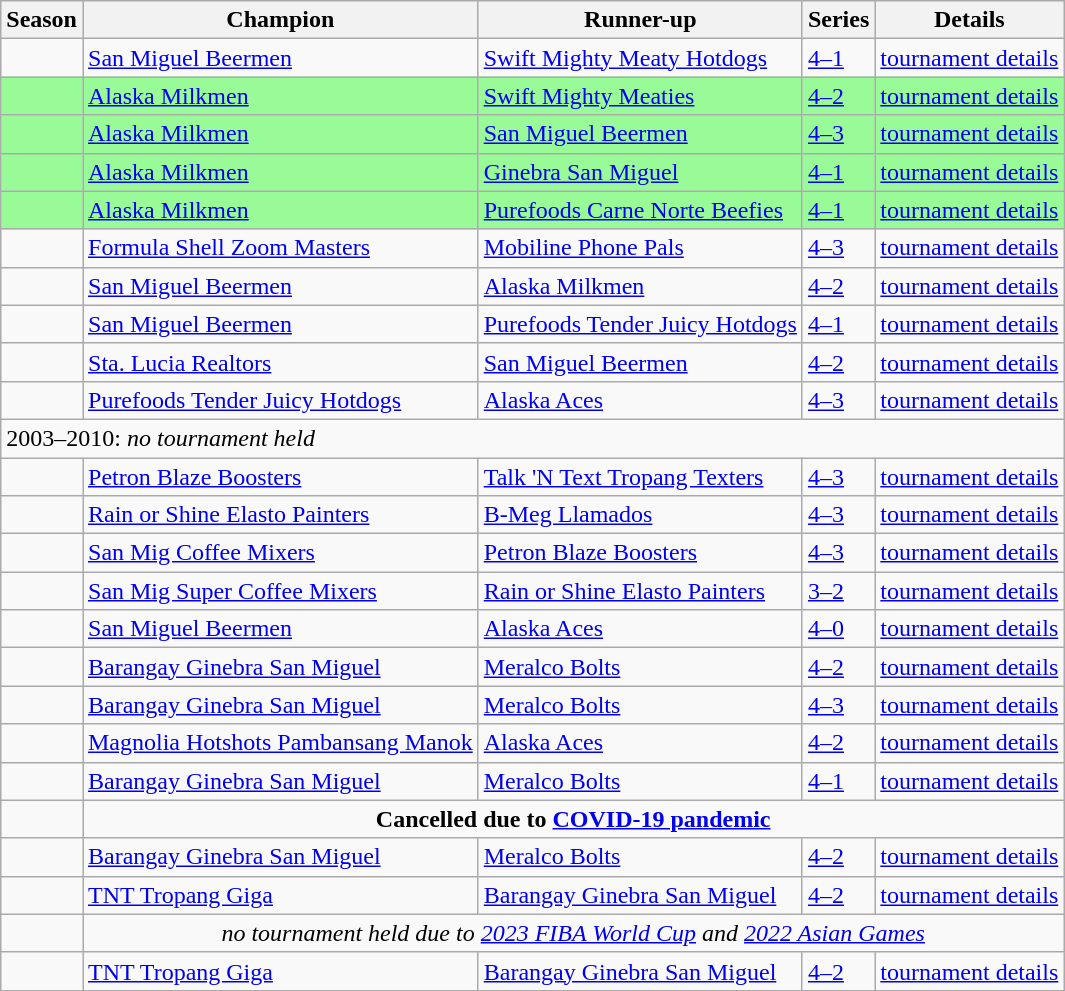<table class="wikitable">
<tr>
<th>Season</th>
<th>Champion</th>
<th>Runner-up</th>
<th>Series</th>
<th>Details</th>
</tr>
<tr>
<td></td>
<td><a href='#'>San Miguel Beermen</a></td>
<td><a href='#'>Swift Mighty Meaty Hotdogs</a></td>
<td><a href='#'>4–1</a></td>
<td><a href='#'>tournament details</a></td>
</tr>
<tr bgcolor="#98fb98">
<td></td>
<td><a href='#'>Alaska Milkmen</a></td>
<td><a href='#'>Swift Mighty Meaties</a></td>
<td><a href='#'>4–2</a></td>
<td><a href='#'>tournament details</a></td>
</tr>
<tr bgcolor="#98fb98">
<td></td>
<td><a href='#'>Alaska Milkmen</a></td>
<td><a href='#'>San Miguel Beermen</a></td>
<td><a href='#'>4–3</a></td>
<td><a href='#'>tournament details</a></td>
</tr>
<tr bgcolor="#98fb98">
<td></td>
<td><a href='#'>Alaska Milkmen</a></td>
<td><a href='#'>Ginebra San Miguel</a></td>
<td><a href='#'>4–1</a></td>
<td><a href='#'>tournament details</a></td>
</tr>
<tr bgcolor="#98fb98">
<td></td>
<td><a href='#'>Alaska Milkmen</a></td>
<td><a href='#'>Purefoods Carne Norte Beefies</a></td>
<td><a href='#'>4–1</a></td>
<td><a href='#'>tournament details</a></td>
</tr>
<tr>
<td></td>
<td><a href='#'>Formula Shell Zoom Masters</a></td>
<td><a href='#'>Mobiline Phone Pals</a></td>
<td><a href='#'>4–3</a></td>
<td><a href='#'>tournament details</a></td>
</tr>
<tr>
<td></td>
<td><a href='#'>San Miguel Beermen</a></td>
<td><a href='#'>Alaska Milkmen</a></td>
<td><a href='#'>4–2</a></td>
<td><a href='#'>tournament details</a></td>
</tr>
<tr>
<td></td>
<td><a href='#'>San Miguel Beermen</a></td>
<td><a href='#'>Purefoods Tender Juicy Hotdogs</a></td>
<td><a href='#'>4–1</a></td>
<td><a href='#'>tournament details</a></td>
</tr>
<tr>
<td></td>
<td><a href='#'>Sta. Lucia Realtors</a></td>
<td><a href='#'>San Miguel Beermen</a></td>
<td><a href='#'>4–2</a></td>
<td><a href='#'>tournament details</a></td>
</tr>
<tr>
<td></td>
<td><a href='#'>Purefoods Tender Juicy Hotdogs</a></td>
<td><a href='#'>Alaska Aces</a></td>
<td><a href='#'>4–3</a></td>
<td><a href='#'>tournament details</a></td>
</tr>
<tr>
<td colspan=5>2003–2010: <em>no tournament held</em></td>
</tr>
<tr>
<td></td>
<td><a href='#'>Petron Blaze Boosters</a></td>
<td><a href='#'>Talk 'N Text Tropang Texters</a></td>
<td><a href='#'>4–3</a></td>
<td><a href='#'>tournament details</a></td>
</tr>
<tr>
<td></td>
<td><a href='#'>Rain or Shine Elasto Painters</a></td>
<td><a href='#'>B-Meg Llamados</a></td>
<td><a href='#'>4–3</a></td>
<td><a href='#'>tournament details</a></td>
</tr>
<tr>
<td></td>
<td><a href='#'>San Mig Coffee Mixers</a></td>
<td><a href='#'>Petron Blaze Boosters</a></td>
<td><a href='#'>4–3</a></td>
<td><a href='#'>tournament details</a></td>
</tr>
<tr>
<td></td>
<td><a href='#'>San Mig Super Coffee Mixers</a></td>
<td><a href='#'>Rain or Shine Elasto Painters</a></td>
<td><a href='#'>3–2</a></td>
<td><a href='#'>tournament details</a></td>
</tr>
<tr>
<td></td>
<td><a href='#'>San Miguel Beermen</a></td>
<td><a href='#'>Alaska Aces</a></td>
<td><a href='#'>4–0</a></td>
<td><a href='#'>tournament details</a></td>
</tr>
<tr>
<td></td>
<td><a href='#'>Barangay Ginebra San Miguel</a></td>
<td><a href='#'>Meralco Bolts</a></td>
<td><a href='#'>4–2</a></td>
<td><a href='#'>tournament details</a></td>
</tr>
<tr>
<td></td>
<td><a href='#'>Barangay Ginebra San Miguel</a></td>
<td><a href='#'>Meralco Bolts</a></td>
<td><a href='#'>4–3</a></td>
<td><a href='#'>tournament details</a></td>
</tr>
<tr>
<td></td>
<td><a href='#'>Magnolia Hotshots Pambansang Manok</a></td>
<td><a href='#'>Alaska Aces</a></td>
<td><a href='#'>4–2</a></td>
<td><a href='#'>tournament details</a></td>
</tr>
<tr>
<td></td>
<td><a href='#'>Barangay Ginebra San Miguel</a></td>
<td><a href='#'>Meralco Bolts</a></td>
<td><a href='#'>4–1</a></td>
<td><a href='#'>tournament details</a></td>
</tr>
<tr>
<td></td>
<td colspan=4 align=center><strong>Cancelled due to <a href='#'>COVID-19 pandemic</a></strong></td>
</tr>
<tr>
<td></td>
<td><a href='#'>Barangay Ginebra San Miguel</a></td>
<td><a href='#'>Meralco Bolts</a></td>
<td><a href='#'>4–2</a></td>
<td><a href='#'>tournament details</a></td>
</tr>
<tr>
<td></td>
<td><a href='#'>TNT Tropang Giga</a></td>
<td><a href='#'>Barangay Ginebra San Miguel</a></td>
<td><a href='#'>4–2</a></td>
<td><a href='#'>tournament details</a></td>
</tr>
<tr>
<td></td>
<td colspan=4 align=center><em>no tournament held due to <a href='#'>2023 FIBA World Cup</a> and <a href='#'>2022 Asian Games</a></em></td>
</tr>
<tr>
<td></td>
<td><a href='#'>TNT Tropang Giga</a></td>
<td><a href='#'>Barangay Ginebra San Miguel</a></td>
<td><a href='#'>4–2</a></td>
<td><a href='#'>tournament details</a></td>
</tr>
</table>
